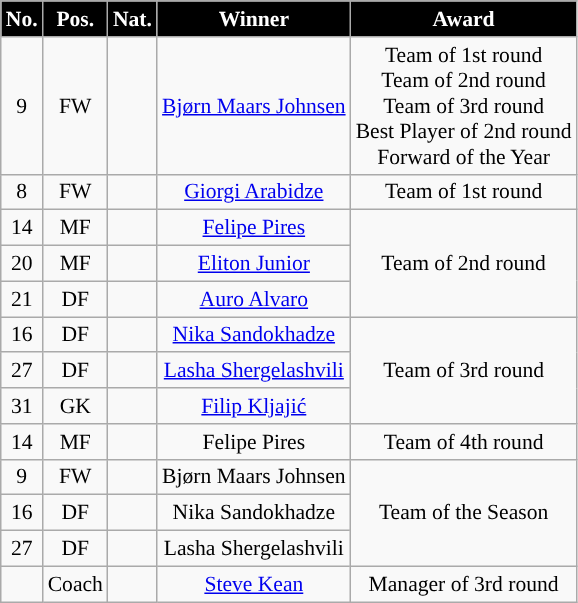<table class="wikitable" style="text-align:center; font-size:90%; ">
<tr>
<th style="background:#000000; color:white; width=70">No.</th>
<th style="background:#000000; color:white; width=70">Pos.</th>
<th style="background:#000000; color:white; width=70">Nat.</th>
<th style="background:#000000; color:white; width=200">Winner</th>
<th style="background:#000000; color:white; width=260">Award</th>
</tr>
<tr>
<td>9</td>
<td>FW</td>
<td></td>
<td><a href='#'>Bjørn Maars Johnsen</a></td>
<td>Team of 1st round<br>Team of 2nd round<br>Team of 3rd round<br>Best Player of 2nd round<br>Forward of the Year</td>
</tr>
<tr>
<td>8</td>
<td>FW</td>
<td></td>
<td><a href='#'>Giorgi Arabidze</a></td>
<td>Team of 1st round</td>
</tr>
<tr>
<td>14</td>
<td>MF</td>
<td></td>
<td><a href='#'>Felipe Pires</a></td>
<td rowspan="3">Team of 2nd round</td>
</tr>
<tr>
<td>20</td>
<td>MF</td>
<td></td>
<td><a href='#'>Eliton Junior</a></td>
</tr>
<tr>
<td>21</td>
<td>DF</td>
<td></td>
<td><a href='#'>Auro Alvaro</a></td>
</tr>
<tr>
<td>16</td>
<td>DF</td>
<td></td>
<td><a href='#'>Nika Sandokhadze</a></td>
<td rowspan="3">Team of 3rd round</td>
</tr>
<tr>
<td>27</td>
<td>DF</td>
<td></td>
<td><a href='#'>Lasha Shergelashvili</a></td>
</tr>
<tr>
<td>31</td>
<td>GK</td>
<td></td>
<td><a href='#'>Filip Kljajić</a></td>
</tr>
<tr>
<td>14</td>
<td>MF</td>
<td></td>
<td>Felipe Pires</td>
<td>Team of 4th round</td>
</tr>
<tr>
<td>9</td>
<td>FW</td>
<td></td>
<td>Bjørn Maars Johnsen</td>
<td rowspan="3">Team of the Season</td>
</tr>
<tr>
<td>16</td>
<td>DF</td>
<td></td>
<td>Nika Sandokhadze</td>
</tr>
<tr>
<td>27</td>
<td>DF</td>
<td></td>
<td>Lasha Shergelashvili</td>
</tr>
<tr>
<td></td>
<td>Coach</td>
<td></td>
<td><a href='#'>Steve Kean</a></td>
<td>Manager of 3rd round</td>
</tr>
</table>
